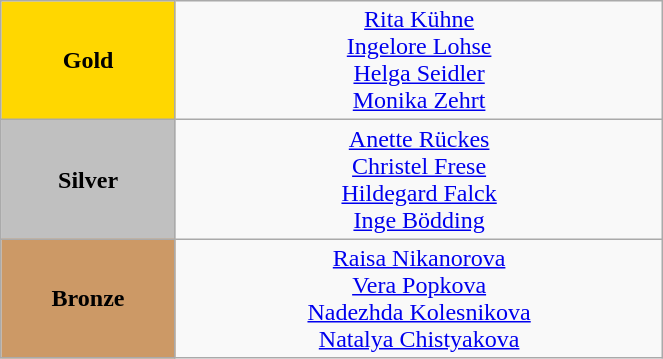<table class="wikitable" style="text-align:center; " width="35%">
<tr>
<td bgcolor="gold"><strong>Gold</strong></td>
<td><a href='#'>Rita Kühne</a><br><a href='#'>Ingelore Lohse</a><br><a href='#'>Helga Seidler</a><br><a href='#'>Monika Zehrt</a><br><small><em></em></small></td>
</tr>
<tr>
<td bgcolor="silver"><strong>Silver</strong></td>
<td><a href='#'>Anette Rückes</a><br><a href='#'>Christel Frese</a><br><a href='#'>Hildegard Falck</a><br><a href='#'>Inge Bödding</a><br><small><em></em></small></td>
</tr>
<tr>
<td bgcolor="CC9966"><strong>Bronze</strong></td>
<td><a href='#'>Raisa Nikanorova</a><br><a href='#'>Vera Popkova</a><br><a href='#'>Nadezhda Kolesnikova</a><br><a href='#'>Natalya Chistyakova</a><br><small><em></em></small></td>
</tr>
</table>
